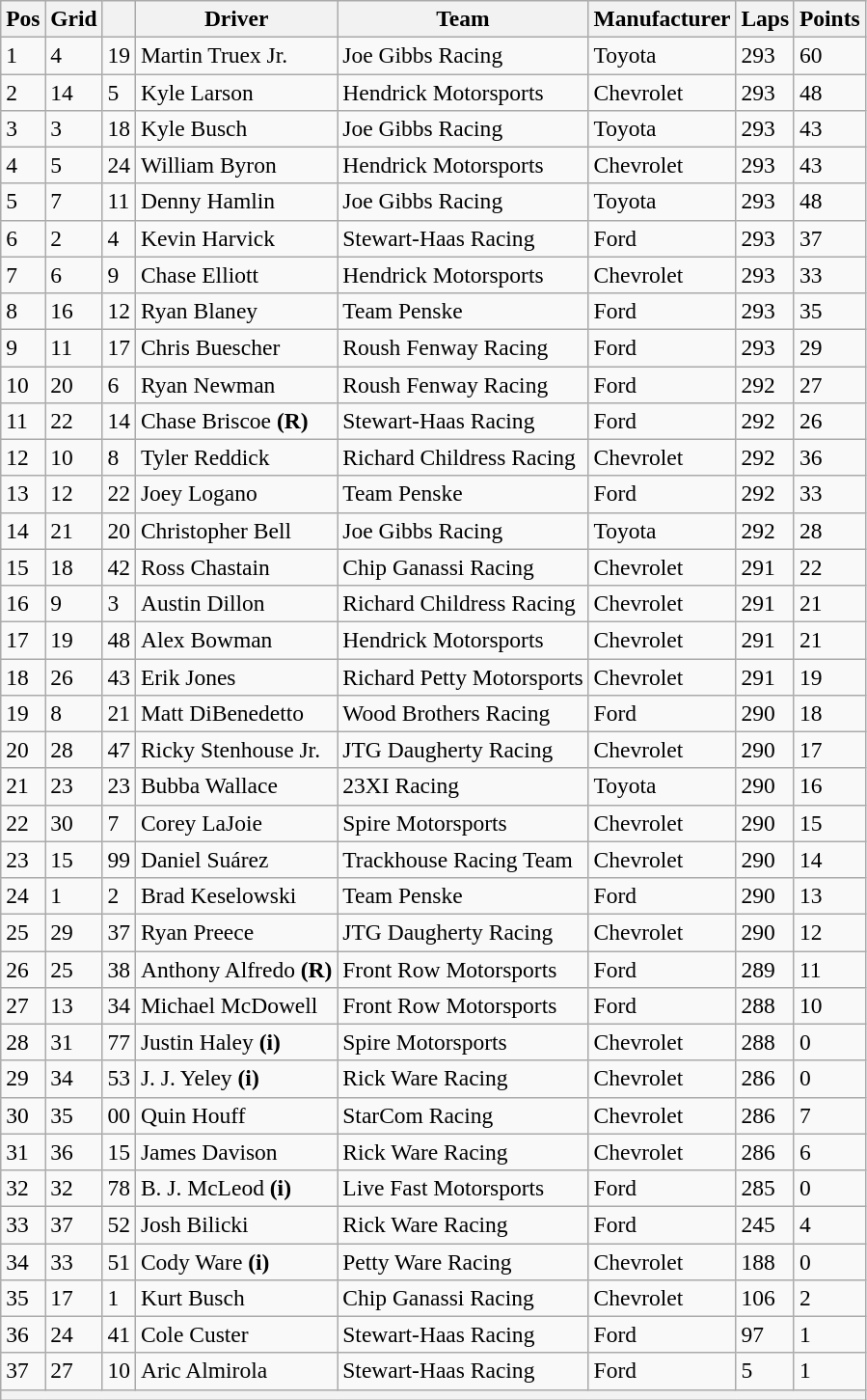<table class="wikitable" style="font-size:98%">
<tr>
<th>Pos</th>
<th>Grid</th>
<th></th>
<th>Driver</th>
<th>Team</th>
<th>Manufacturer</th>
<th>Laps</th>
<th>Points</th>
</tr>
<tr>
<td>1</td>
<td>4</td>
<td>19</td>
<td>Martin Truex Jr.</td>
<td>Joe Gibbs Racing</td>
<td>Toyota</td>
<td>293</td>
<td>60</td>
</tr>
<tr>
<td>2</td>
<td>14</td>
<td>5</td>
<td>Kyle Larson</td>
<td>Hendrick Motorsports</td>
<td>Chevrolet</td>
<td>293</td>
<td>48</td>
</tr>
<tr>
<td>3</td>
<td>3</td>
<td>18</td>
<td>Kyle Busch</td>
<td>Joe Gibbs Racing</td>
<td>Toyota</td>
<td>293</td>
<td>43</td>
</tr>
<tr>
<td>4</td>
<td>5</td>
<td>24</td>
<td>William Byron</td>
<td>Hendrick Motorsports</td>
<td>Chevrolet</td>
<td>293</td>
<td>43</td>
</tr>
<tr>
<td>5</td>
<td>7</td>
<td>11</td>
<td>Denny Hamlin</td>
<td>Joe Gibbs Racing</td>
<td>Toyota</td>
<td>293</td>
<td>48</td>
</tr>
<tr>
<td>6</td>
<td>2</td>
<td>4</td>
<td>Kevin Harvick</td>
<td>Stewart-Haas Racing</td>
<td>Ford</td>
<td>293</td>
<td>37</td>
</tr>
<tr>
<td>7</td>
<td>6</td>
<td>9</td>
<td>Chase Elliott</td>
<td>Hendrick Motorsports</td>
<td>Chevrolet</td>
<td>293</td>
<td>33</td>
</tr>
<tr>
<td>8</td>
<td>16</td>
<td>12</td>
<td>Ryan Blaney</td>
<td>Team Penske</td>
<td>Ford</td>
<td>293</td>
<td>35</td>
</tr>
<tr>
<td>9</td>
<td>11</td>
<td>17</td>
<td>Chris Buescher</td>
<td>Roush Fenway Racing</td>
<td>Ford</td>
<td>293</td>
<td>29</td>
</tr>
<tr>
<td>10</td>
<td>20</td>
<td>6</td>
<td>Ryan Newman</td>
<td>Roush Fenway Racing</td>
<td>Ford</td>
<td>292</td>
<td>27</td>
</tr>
<tr>
<td>11</td>
<td>22</td>
<td>14</td>
<td>Chase Briscoe <strong>(R)</strong></td>
<td>Stewart-Haas Racing</td>
<td>Ford</td>
<td>292</td>
<td>26</td>
</tr>
<tr>
<td>12</td>
<td>10</td>
<td>8</td>
<td>Tyler Reddick</td>
<td>Richard Childress Racing</td>
<td>Chevrolet</td>
<td>292</td>
<td>36</td>
</tr>
<tr>
<td>13</td>
<td>12</td>
<td>22</td>
<td>Joey Logano</td>
<td>Team Penske</td>
<td>Ford</td>
<td>292</td>
<td>33</td>
</tr>
<tr>
<td>14</td>
<td>21</td>
<td>20</td>
<td>Christopher Bell</td>
<td>Joe Gibbs Racing</td>
<td>Toyota</td>
<td>292</td>
<td>28</td>
</tr>
<tr>
<td>15</td>
<td>18</td>
<td>42</td>
<td>Ross Chastain</td>
<td>Chip Ganassi Racing</td>
<td>Chevrolet</td>
<td>291</td>
<td>22</td>
</tr>
<tr>
<td>16</td>
<td>9</td>
<td>3</td>
<td>Austin Dillon</td>
<td>Richard Childress Racing</td>
<td>Chevrolet</td>
<td>291</td>
<td>21</td>
</tr>
<tr>
<td>17</td>
<td>19</td>
<td>48</td>
<td>Alex Bowman</td>
<td>Hendrick Motorsports</td>
<td>Chevrolet</td>
<td>291</td>
<td>21</td>
</tr>
<tr>
<td>18</td>
<td>26</td>
<td>43</td>
<td>Erik Jones</td>
<td>Richard Petty Motorsports</td>
<td>Chevrolet</td>
<td>291</td>
<td>19</td>
</tr>
<tr>
<td>19</td>
<td>8</td>
<td>21</td>
<td>Matt DiBenedetto</td>
<td>Wood Brothers Racing</td>
<td>Ford</td>
<td>290</td>
<td>18</td>
</tr>
<tr>
<td>20</td>
<td>28</td>
<td>47</td>
<td>Ricky Stenhouse Jr.</td>
<td>JTG Daugherty Racing</td>
<td>Chevrolet</td>
<td>290</td>
<td>17</td>
</tr>
<tr>
<td>21</td>
<td>23</td>
<td>23</td>
<td>Bubba Wallace</td>
<td>23XI Racing</td>
<td>Toyota</td>
<td>290</td>
<td>16</td>
</tr>
<tr>
<td>22</td>
<td>30</td>
<td>7</td>
<td>Corey LaJoie</td>
<td>Spire Motorsports</td>
<td>Chevrolet</td>
<td>290</td>
<td>15</td>
</tr>
<tr>
<td>23</td>
<td>15</td>
<td>99</td>
<td>Daniel Suárez</td>
<td>Trackhouse Racing Team</td>
<td>Chevrolet</td>
<td>290</td>
<td>14</td>
</tr>
<tr>
<td>24</td>
<td>1</td>
<td>2</td>
<td>Brad Keselowski</td>
<td>Team Penske</td>
<td>Ford</td>
<td>290</td>
<td>13</td>
</tr>
<tr>
<td>25</td>
<td>29</td>
<td>37</td>
<td>Ryan Preece</td>
<td>JTG Daugherty Racing</td>
<td>Chevrolet</td>
<td>290</td>
<td>12</td>
</tr>
<tr>
<td>26</td>
<td>25</td>
<td>38</td>
<td>Anthony Alfredo <strong>(R)</strong></td>
<td>Front Row Motorsports</td>
<td>Ford</td>
<td>289</td>
<td>11</td>
</tr>
<tr>
<td>27</td>
<td>13</td>
<td>34</td>
<td>Michael McDowell</td>
<td>Front Row Motorsports</td>
<td>Ford</td>
<td>288</td>
<td>10</td>
</tr>
<tr>
<td>28</td>
<td>31</td>
<td>77</td>
<td>Justin Haley <strong>(i)</strong></td>
<td>Spire Motorsports</td>
<td>Chevrolet</td>
<td>288</td>
<td>0</td>
</tr>
<tr>
<td>29</td>
<td>34</td>
<td>53</td>
<td>J. J. Yeley <strong>(i)</strong></td>
<td>Rick Ware Racing</td>
<td>Chevrolet</td>
<td>286</td>
<td>0</td>
</tr>
<tr>
<td>30</td>
<td>35</td>
<td>00</td>
<td>Quin Houff</td>
<td>StarCom Racing</td>
<td>Chevrolet</td>
<td>286</td>
<td>7</td>
</tr>
<tr>
<td>31</td>
<td>36</td>
<td>15</td>
<td>James Davison</td>
<td>Rick Ware Racing</td>
<td>Chevrolet</td>
<td>286</td>
<td>6</td>
</tr>
<tr>
<td>32</td>
<td>32</td>
<td>78</td>
<td>B. J. McLeod <strong>(i)</strong></td>
<td>Live Fast Motorsports</td>
<td>Ford</td>
<td>285</td>
<td>0</td>
</tr>
<tr>
<td>33</td>
<td>37</td>
<td>52</td>
<td>Josh Bilicki</td>
<td>Rick Ware Racing</td>
<td>Ford</td>
<td>245</td>
<td>4</td>
</tr>
<tr>
<td>34</td>
<td>33</td>
<td>51</td>
<td>Cody Ware <strong>(i)</strong></td>
<td>Petty Ware Racing</td>
<td>Chevrolet</td>
<td>188</td>
<td>0</td>
</tr>
<tr>
<td>35</td>
<td>17</td>
<td>1</td>
<td>Kurt Busch</td>
<td>Chip Ganassi Racing</td>
<td>Chevrolet</td>
<td>106</td>
<td>2</td>
</tr>
<tr>
<td>36</td>
<td>24</td>
<td>41</td>
<td>Cole Custer</td>
<td>Stewart-Haas Racing</td>
<td>Ford</td>
<td>97</td>
<td>1</td>
</tr>
<tr>
<td>37</td>
<td>27</td>
<td>10</td>
<td>Aric Almirola</td>
<td>Stewart-Haas Racing</td>
<td>Ford</td>
<td>5</td>
<td>1</td>
</tr>
<tr>
<th colspan="8"></th>
</tr>
</table>
